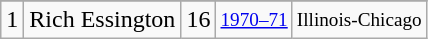<table class="wikitable">
<tr>
</tr>
<tr>
<td>1</td>
<td>Rich Essington</td>
<td>16</td>
<td style="font-size:80%;"><a href='#'>1970–71</a></td>
<td style="font-size:80%;">Illinois-Chicago</td>
</tr>
</table>
